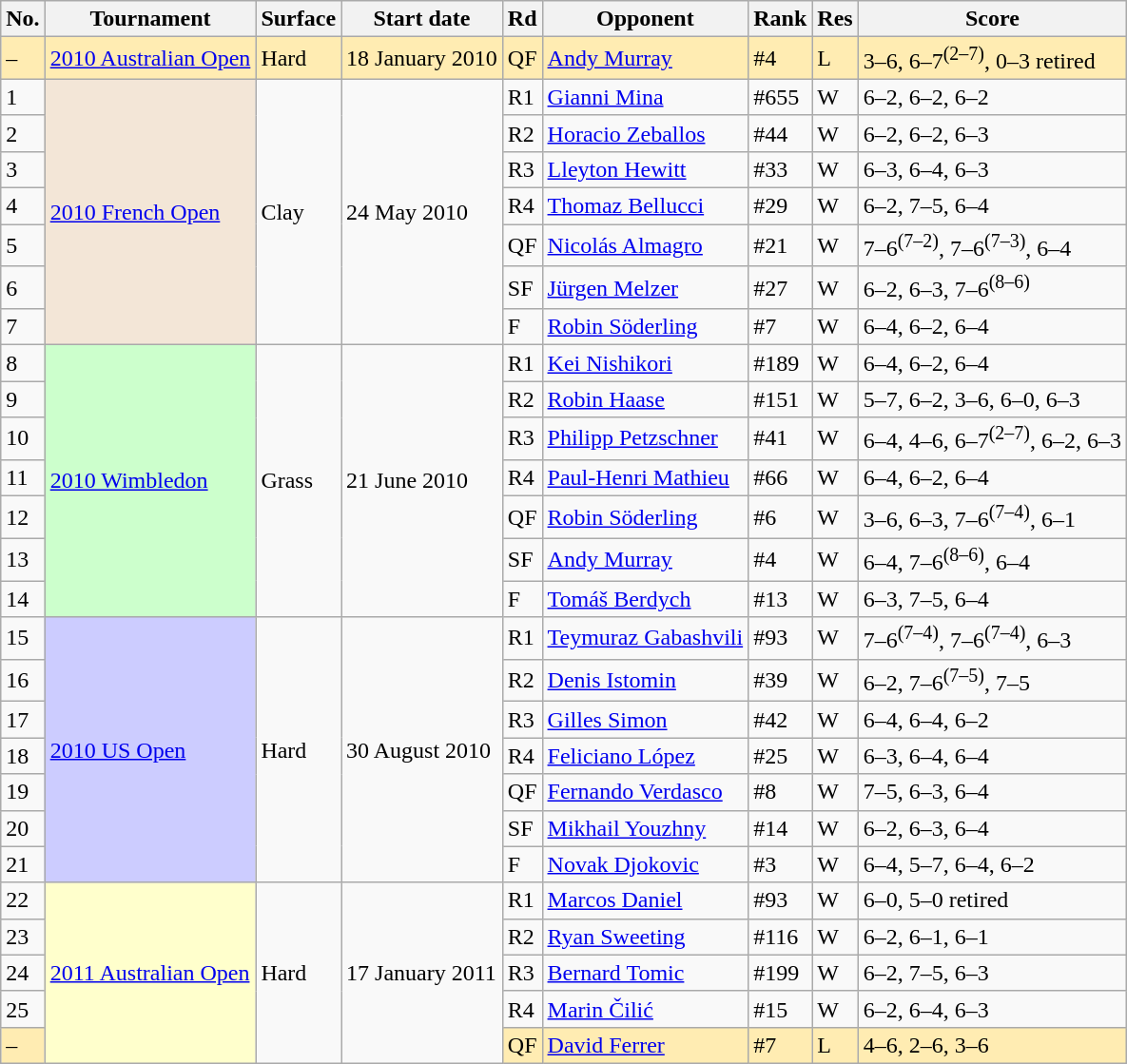<table class="wikitable sortable">
<tr>
<th scope="col">No.</th>
<th scope="col">Tournament</th>
<th scope="col">Surface</th>
<th scope="col">Start date</th>
<th scope="col">Rd</th>
<th scope="col">Opponent</th>
<th scope="col">Rank</th>
<th scope="col">Res</th>
<th scope="col" class="unsortable">Score</th>
</tr>
<tr bgcolor=#FFECB2>
<td>–</td>
<td><a href='#'>2010 Australian Open</a></td>
<td>Hard</td>
<td>18 January 2010</td>
<td>QF</td>
<td> <a href='#'>Andy Murray</a></td>
<td>#4</td>
<td>L</td>
<td>3–6, 6–7<sup>(2–7)</sup>, 0–3 retired</td>
</tr>
<tr>
<td>1</td>
<td rowspan=7 bgcolor=F3E6D7><a href='#'>2010 French Open</a></td>
<td rowspan="7">Clay</td>
<td rowspan=7>24 May 2010</td>
<td>R1</td>
<td> <a href='#'>Gianni Mina</a></td>
<td>#655</td>
<td>W</td>
<td>6–2, 6–2, 6–2</td>
</tr>
<tr>
<td>2</td>
<td>R2</td>
<td> <a href='#'>Horacio Zeballos</a></td>
<td>#44</td>
<td>W</td>
<td>6–2, 6–2, 6–3</td>
</tr>
<tr>
<td>3</td>
<td>R3</td>
<td> <a href='#'>Lleyton Hewitt</a></td>
<td>#33</td>
<td>W</td>
<td>6–3, 6–4, 6–3</td>
</tr>
<tr>
<td>4</td>
<td>R4</td>
<td> <a href='#'>Thomaz Bellucci</a></td>
<td>#29</td>
<td>W</td>
<td>6–2, 7–5, 6–4</td>
</tr>
<tr>
<td>5</td>
<td>QF</td>
<td> <a href='#'>Nicolás Almagro</a></td>
<td>#21</td>
<td>W</td>
<td>7–6<sup>(7–2)</sup>, 7–6<sup>(7–3)</sup>, 6–4</td>
</tr>
<tr>
<td>6</td>
<td>SF</td>
<td> <a href='#'>Jürgen Melzer</a></td>
<td>#27</td>
<td>W</td>
<td>6–2, 6–3, 7–6<sup>(8–6)</sup></td>
</tr>
<tr>
<td>7</td>
<td>F</td>
<td> <a href='#'>Robin Söderling</a></td>
<td>#7</td>
<td>W</td>
<td>6–4, 6–2, 6–4</td>
</tr>
<tr>
<td>8</td>
<td rowspan=7 bgcolor=CCFFCC><a href='#'>2010 Wimbledon</a></td>
<td rowspan="7">Grass</td>
<td rowspan=7>21 June 2010</td>
<td>R1</td>
<td> <a href='#'>Kei Nishikori</a></td>
<td>#189</td>
<td>W</td>
<td>6–4, 6–2, 6–4</td>
</tr>
<tr>
<td>9</td>
<td>R2</td>
<td> <a href='#'>Robin Haase</a></td>
<td>#151</td>
<td>W</td>
<td>5–7, 6–2, 3–6, 6–0, 6–3</td>
</tr>
<tr>
<td>10</td>
<td>R3</td>
<td> <a href='#'>Philipp Petzschner</a></td>
<td>#41</td>
<td>W</td>
<td>6–4, 4–6, 6–7<sup>(2–7)</sup>, 6–2, 6–3</td>
</tr>
<tr>
<td>11</td>
<td>R4</td>
<td> <a href='#'>Paul-Henri Mathieu</a></td>
<td>#66</td>
<td>W</td>
<td>6–4, 6–2, 6–4</td>
</tr>
<tr>
<td>12</td>
<td>QF</td>
<td> <a href='#'>Robin Söderling</a></td>
<td>#6</td>
<td>W</td>
<td>3–6, 6–3, 7–6<sup>(7–4)</sup>, 6–1</td>
</tr>
<tr>
<td>13</td>
<td>SF</td>
<td> <a href='#'>Andy Murray</a></td>
<td>#4</td>
<td>W</td>
<td>6–4, 7–6<sup>(8–6)</sup>, 6–4</td>
</tr>
<tr>
<td>14</td>
<td>F</td>
<td> <a href='#'>Tomáš Berdych</a></td>
<td>#13</td>
<td>W</td>
<td>6–3, 7–5, 6–4</td>
</tr>
<tr>
<td>15</td>
<td rowspan=7 bgcolor=CCCCFF><a href='#'>2010 US Open</a></td>
<td rowspan="7">Hard</td>
<td rowspan=7>30 August 2010</td>
<td>R1</td>
<td> <a href='#'>Teymuraz Gabashvili</a></td>
<td>#93</td>
<td>W</td>
<td>7–6<sup>(7–4)</sup>, 7–6<sup>(7–4)</sup>, 6–3</td>
</tr>
<tr>
<td>16</td>
<td>R2</td>
<td> <a href='#'>Denis Istomin</a></td>
<td>#39</td>
<td>W</td>
<td>6–2, 7–6<sup>(7–5)</sup>, 7–5</td>
</tr>
<tr>
<td>17</td>
<td>R3</td>
<td> <a href='#'>Gilles Simon</a></td>
<td>#42</td>
<td>W</td>
<td>6–4, 6–4, 6–2</td>
</tr>
<tr>
<td>18</td>
<td>R4</td>
<td> <a href='#'>Feliciano López</a></td>
<td>#25</td>
<td>W</td>
<td>6–3, 6–4, 6–4</td>
</tr>
<tr>
<td>19</td>
<td>QF</td>
<td> <a href='#'>Fernando Verdasco</a></td>
<td>#8</td>
<td>W</td>
<td>7–5, 6–3, 6–4</td>
</tr>
<tr>
<td>20</td>
<td>SF</td>
<td> <a href='#'>Mikhail Youzhny</a></td>
<td>#14</td>
<td>W</td>
<td>6–2, 6–3, 6–4</td>
</tr>
<tr>
<td>21</td>
<td>F</td>
<td> <a href='#'>Novak Djokovic</a></td>
<td>#3</td>
<td>W</td>
<td>6–4, 5–7, 6–4, 6–2</td>
</tr>
<tr>
<td>22</td>
<td rowspan=5 bgcolor=FFFFCC><a href='#'>2011 Australian Open</a></td>
<td rowspan="5">Hard</td>
<td rowspan=5>17 January 2011</td>
<td>R1</td>
<td> <a href='#'>Marcos Daniel</a></td>
<td>#93</td>
<td>W</td>
<td>6–0, 5–0 retired</td>
</tr>
<tr>
<td>23</td>
<td>R2</td>
<td> <a href='#'>Ryan Sweeting</a></td>
<td>#116</td>
<td>W</td>
<td>6–2, 6–1, 6–1</td>
</tr>
<tr>
<td>24</td>
<td>R3</td>
<td> <a href='#'>Bernard Tomic</a></td>
<td>#199</td>
<td>W</td>
<td>6–2, 7–5, 6–3</td>
</tr>
<tr>
<td>25</td>
<td>R4</td>
<td> <a href='#'>Marin Čilić</a></td>
<td>#15</td>
<td>W</td>
<td>6–2, 6–4, 6–3</td>
</tr>
<tr bgcolor=#FFECB2>
<td>–</td>
<td>QF</td>
<td> <a href='#'>David Ferrer</a></td>
<td>#7</td>
<td>L</td>
<td>4–6, 2–6, 3–6</td>
</tr>
</table>
